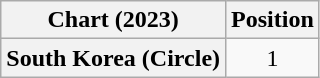<table class="wikitable plainrowheaders" style="text-align:center">
<tr>
<th scope="col">Chart (2023)</th>
<th scope="col">Position</th>
</tr>
<tr>
<th scope="row">South Korea (Circle)</th>
<td>1</td>
</tr>
</table>
